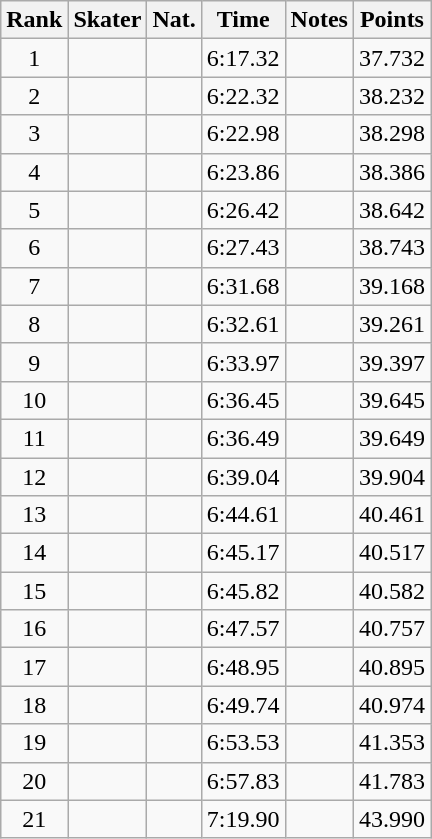<table class="wikitable sortable" border="1" style="text-align:center">
<tr>
<th>Rank</th>
<th>Skater</th>
<th>Nat.</th>
<th>Time</th>
<th>Notes</th>
<th>Points</th>
</tr>
<tr>
<td>1</td>
<td align=left></td>
<td></td>
<td>6:17.32</td>
<td></td>
<td>37.732</td>
</tr>
<tr>
<td>2</td>
<td align=left></td>
<td></td>
<td>6:22.32</td>
<td></td>
<td>38.232</td>
</tr>
<tr>
<td>3</td>
<td align=left></td>
<td></td>
<td>6:22.98</td>
<td></td>
<td>38.298</td>
</tr>
<tr>
<td>4</td>
<td align=left></td>
<td></td>
<td>6:23.86</td>
<td></td>
<td>38.386</td>
</tr>
<tr>
<td>5</td>
<td align=left></td>
<td></td>
<td>6:26.42</td>
<td></td>
<td>38.642</td>
</tr>
<tr>
<td>6</td>
<td align=left></td>
<td></td>
<td>6:27.43</td>
<td></td>
<td>38.743</td>
</tr>
<tr>
<td>7</td>
<td align=left></td>
<td></td>
<td>6:31.68</td>
<td></td>
<td>39.168</td>
</tr>
<tr>
<td>8</td>
<td align=left></td>
<td></td>
<td>6:32.61</td>
<td></td>
<td>39.261</td>
</tr>
<tr>
<td>9</td>
<td align=left></td>
<td></td>
<td>6:33.97</td>
<td></td>
<td>39.397</td>
</tr>
<tr>
<td>10</td>
<td align=left></td>
<td></td>
<td>6:36.45</td>
<td></td>
<td>39.645</td>
</tr>
<tr>
<td>11</td>
<td align=left></td>
<td></td>
<td>6:36.49</td>
<td></td>
<td>39.649</td>
</tr>
<tr>
<td>12</td>
<td align=left></td>
<td></td>
<td>6:39.04</td>
<td></td>
<td>39.904</td>
</tr>
<tr>
<td>13</td>
<td align=left></td>
<td></td>
<td>6:44.61</td>
<td></td>
<td>40.461</td>
</tr>
<tr>
<td>14</td>
<td align=left></td>
<td></td>
<td>6:45.17</td>
<td></td>
<td>40.517</td>
</tr>
<tr>
<td>15</td>
<td align=left></td>
<td></td>
<td>6:45.82</td>
<td></td>
<td>40.582</td>
</tr>
<tr>
<td>16</td>
<td align=left></td>
<td></td>
<td>6:47.57</td>
<td></td>
<td>40.757</td>
</tr>
<tr>
<td>17</td>
<td align=left></td>
<td></td>
<td>6:48.95</td>
<td></td>
<td>40.895</td>
</tr>
<tr>
<td>18</td>
<td align=left></td>
<td></td>
<td>6:49.74</td>
<td></td>
<td>40.974</td>
</tr>
<tr>
<td>19</td>
<td align=left></td>
<td></td>
<td>6:53.53</td>
<td></td>
<td>41.353</td>
</tr>
<tr>
<td>20</td>
<td align=left></td>
<td></td>
<td>6:57.83</td>
<td></td>
<td>41.783</td>
</tr>
<tr>
<td>21</td>
<td align=left></td>
<td></td>
<td>7:19.90</td>
<td></td>
<td>43.990</td>
</tr>
</table>
